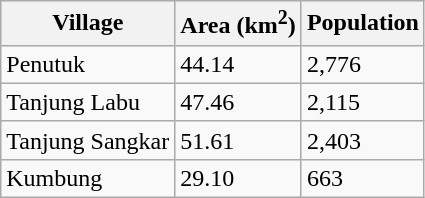<table class="wikitable">
<tr>
<th>Village</th>
<th>Area (km<sup>2</sup>)</th>
<th>Population</th>
</tr>
<tr>
<td>Penutuk</td>
<td>44.14</td>
<td>2,776</td>
</tr>
<tr>
<td>Tanjung Labu</td>
<td>47.46</td>
<td>2,115</td>
</tr>
<tr>
<td>Tanjung Sangkar</td>
<td>51.61</td>
<td>2,403</td>
</tr>
<tr>
<td>Kumbung</td>
<td>29.10</td>
<td>663</td>
</tr>
</table>
